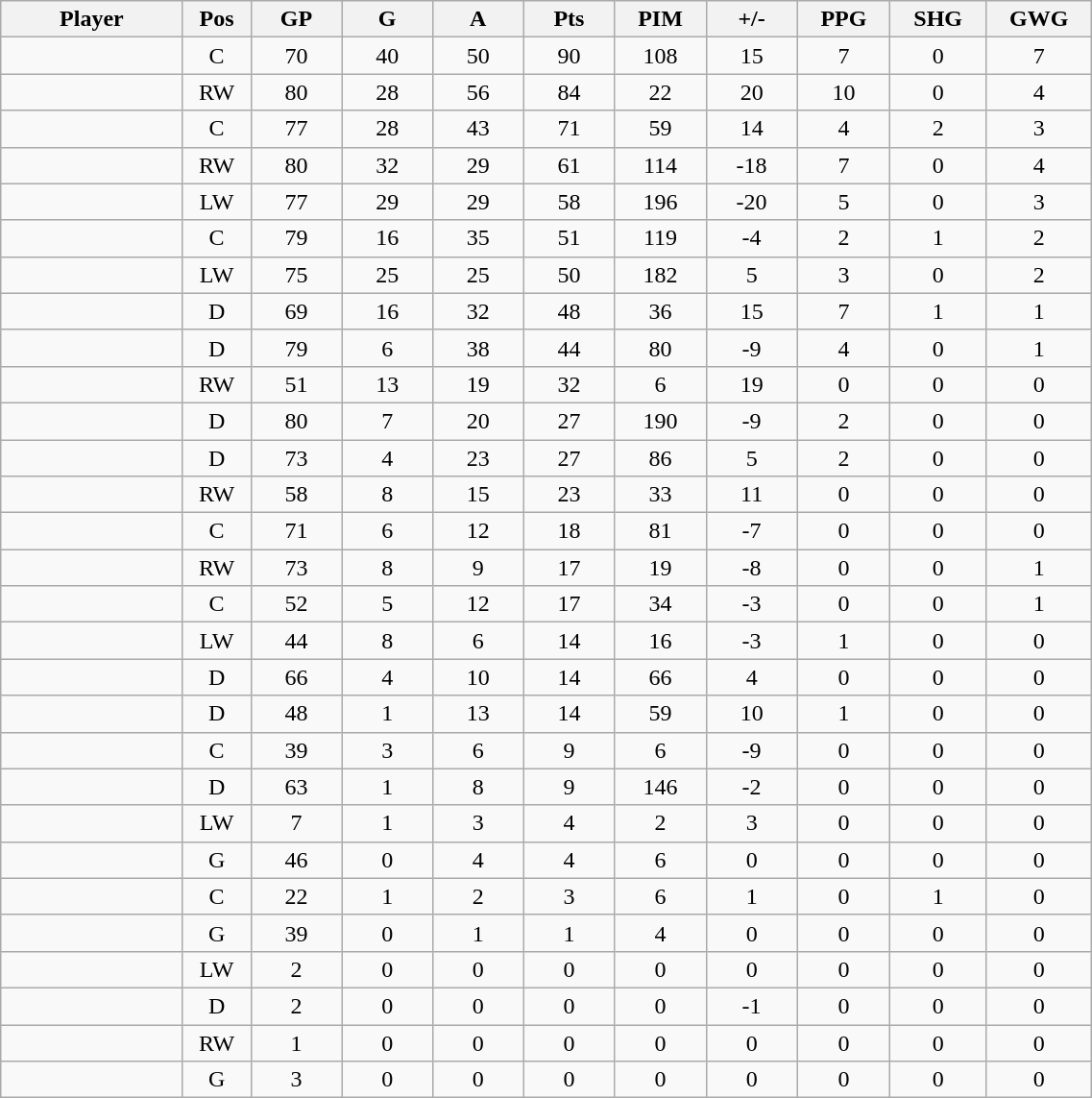<table class="wikitable sortable" width="60%">
<tr ALIGN="center">
<th bgcolor="#DDDDFF" width="10%">Player</th>
<th bgcolor="#DDDDFF" width="3%" title="Position">Pos</th>
<th bgcolor="#DDDDFF" width="5%" title="Games played">GP</th>
<th bgcolor="#DDDDFF" width="5%" title="Goals">G</th>
<th bgcolor="#DDDDFF" width="5%" title="Assists">A</th>
<th bgcolor="#DDDDFF" width="5%" title="Points">Pts</th>
<th bgcolor="#DDDDFF" width="5%" title="Penalties in Minutes">PIM</th>
<th bgcolor="#DDDDFF" width="5%" title="Plus/minus">+/-</th>
<th bgcolor="#DDDDFF" width="5%" title="Power play goals">PPG</th>
<th bgcolor="#DDDDFF" width="5%" title="Short-handed goals">SHG</th>
<th bgcolor="#DDDDFF" width="5%" title="Game-winning goals">GWG</th>
</tr>
<tr align="center">
<td align="right"></td>
<td>C</td>
<td>70</td>
<td>40</td>
<td>50</td>
<td>90</td>
<td>108</td>
<td>15</td>
<td>7</td>
<td>0</td>
<td>7</td>
</tr>
<tr align="center">
<td align="right"></td>
<td>RW</td>
<td>80</td>
<td>28</td>
<td>56</td>
<td>84</td>
<td>22</td>
<td>20</td>
<td>10</td>
<td>0</td>
<td>4</td>
</tr>
<tr align="center">
<td align="right"></td>
<td>C</td>
<td>77</td>
<td>28</td>
<td>43</td>
<td>71</td>
<td>59</td>
<td>14</td>
<td>4</td>
<td>2</td>
<td>3</td>
</tr>
<tr align="center">
<td align="right"></td>
<td>RW</td>
<td>80</td>
<td>32</td>
<td>29</td>
<td>61</td>
<td>114</td>
<td>-18</td>
<td>7</td>
<td>0</td>
<td>4</td>
</tr>
<tr align="center">
<td align="right"></td>
<td>LW</td>
<td>77</td>
<td>29</td>
<td>29</td>
<td>58</td>
<td>196</td>
<td>-20</td>
<td>5</td>
<td>0</td>
<td>3</td>
</tr>
<tr align="center">
<td align="right"></td>
<td>C</td>
<td>79</td>
<td>16</td>
<td>35</td>
<td>51</td>
<td>119</td>
<td>-4</td>
<td>2</td>
<td>1</td>
<td>2</td>
</tr>
<tr align="center">
<td align="right"></td>
<td>LW</td>
<td>75</td>
<td>25</td>
<td>25</td>
<td>50</td>
<td>182</td>
<td>5</td>
<td>3</td>
<td>0</td>
<td>2</td>
</tr>
<tr align="center">
<td align="right"></td>
<td>D</td>
<td>69</td>
<td>16</td>
<td>32</td>
<td>48</td>
<td>36</td>
<td>15</td>
<td>7</td>
<td>1</td>
<td>1</td>
</tr>
<tr align="center">
<td align="right"></td>
<td>D</td>
<td>79</td>
<td>6</td>
<td>38</td>
<td>44</td>
<td>80</td>
<td>-9</td>
<td>4</td>
<td>0</td>
<td>1</td>
</tr>
<tr align="center">
<td align="right"></td>
<td>RW</td>
<td>51</td>
<td>13</td>
<td>19</td>
<td>32</td>
<td>6</td>
<td>19</td>
<td>0</td>
<td>0</td>
<td>0</td>
</tr>
<tr align="center">
<td align="right"></td>
<td>D</td>
<td>80</td>
<td>7</td>
<td>20</td>
<td>27</td>
<td>190</td>
<td>-9</td>
<td>2</td>
<td>0</td>
<td>0</td>
</tr>
<tr align="center">
<td align="right"></td>
<td>D</td>
<td>73</td>
<td>4</td>
<td>23</td>
<td>27</td>
<td>86</td>
<td>5</td>
<td>2</td>
<td>0</td>
<td>0</td>
</tr>
<tr align="center">
<td align="right"></td>
<td>RW</td>
<td>58</td>
<td>8</td>
<td>15</td>
<td>23</td>
<td>33</td>
<td>11</td>
<td>0</td>
<td>0</td>
<td>0</td>
</tr>
<tr align="center">
<td align="right"></td>
<td>C</td>
<td>71</td>
<td>6</td>
<td>12</td>
<td>18</td>
<td>81</td>
<td>-7</td>
<td>0</td>
<td>0</td>
<td>0</td>
</tr>
<tr align="center">
<td align="right"></td>
<td>RW</td>
<td>73</td>
<td>8</td>
<td>9</td>
<td>17</td>
<td>19</td>
<td>-8</td>
<td>0</td>
<td>0</td>
<td>1</td>
</tr>
<tr align="center">
<td align="right"></td>
<td>C</td>
<td>52</td>
<td>5</td>
<td>12</td>
<td>17</td>
<td>34</td>
<td>-3</td>
<td>0</td>
<td>0</td>
<td>1</td>
</tr>
<tr align="center">
<td align="right"></td>
<td>LW</td>
<td>44</td>
<td>8</td>
<td>6</td>
<td>14</td>
<td>16</td>
<td>-3</td>
<td>1</td>
<td>0</td>
<td>0</td>
</tr>
<tr align="center">
<td align="right"></td>
<td>D</td>
<td>66</td>
<td>4</td>
<td>10</td>
<td>14</td>
<td>66</td>
<td>4</td>
<td>0</td>
<td>0</td>
<td>0</td>
</tr>
<tr align="center">
<td align="right"></td>
<td>D</td>
<td>48</td>
<td>1</td>
<td>13</td>
<td>14</td>
<td>59</td>
<td>10</td>
<td>1</td>
<td>0</td>
<td>0</td>
</tr>
<tr align="center">
<td align="right"></td>
<td>C</td>
<td>39</td>
<td>3</td>
<td>6</td>
<td>9</td>
<td>6</td>
<td>-9</td>
<td>0</td>
<td>0</td>
<td>0</td>
</tr>
<tr align="center">
<td align="right"></td>
<td>D</td>
<td>63</td>
<td>1</td>
<td>8</td>
<td>9</td>
<td>146</td>
<td>-2</td>
<td>0</td>
<td>0</td>
<td>0</td>
</tr>
<tr align="center">
<td align="right"></td>
<td>LW</td>
<td>7</td>
<td>1</td>
<td>3</td>
<td>4</td>
<td>2</td>
<td>3</td>
<td>0</td>
<td>0</td>
<td>0</td>
</tr>
<tr align="center">
<td align="right"></td>
<td>G</td>
<td>46</td>
<td>0</td>
<td>4</td>
<td>4</td>
<td>6</td>
<td>0</td>
<td>0</td>
<td>0</td>
<td>0</td>
</tr>
<tr align="center">
<td align="right"></td>
<td>C</td>
<td>22</td>
<td>1</td>
<td>2</td>
<td>3</td>
<td>6</td>
<td>1</td>
<td>0</td>
<td>1</td>
<td>0</td>
</tr>
<tr align="center">
<td align="right"></td>
<td>G</td>
<td>39</td>
<td>0</td>
<td>1</td>
<td>1</td>
<td>4</td>
<td>0</td>
<td>0</td>
<td>0</td>
<td>0</td>
</tr>
<tr align="center">
<td align="right"></td>
<td>LW</td>
<td>2</td>
<td>0</td>
<td>0</td>
<td>0</td>
<td>0</td>
<td>0</td>
<td>0</td>
<td>0</td>
<td>0</td>
</tr>
<tr align="center">
<td align="right"></td>
<td>D</td>
<td>2</td>
<td>0</td>
<td>0</td>
<td>0</td>
<td>0</td>
<td>-1</td>
<td>0</td>
<td>0</td>
<td>0</td>
</tr>
<tr align="center">
<td align="right"></td>
<td>RW</td>
<td>1</td>
<td>0</td>
<td>0</td>
<td>0</td>
<td>0</td>
<td>0</td>
<td>0</td>
<td>0</td>
<td>0</td>
</tr>
<tr align="center">
<td align="right"></td>
<td>G</td>
<td>3</td>
<td>0</td>
<td>0</td>
<td>0</td>
<td>0</td>
<td>0</td>
<td>0</td>
<td>0</td>
<td>0</td>
</tr>
</table>
